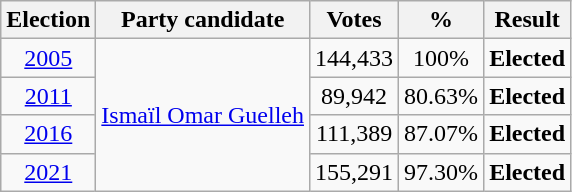<table class="wikitable" style="text-align:center">
<tr>
<th>Election</th>
<th>Party candidate</th>
<th>Votes</th>
<th>%</th>
<th>Result</th>
</tr>
<tr>
<td><a href='#'>2005</a></td>
<td rowspan="4"><a href='#'>Ismaïl Omar Guelleh</a></td>
<td>144,433</td>
<td>100%</td>
<td><strong>Elected</strong> </td>
</tr>
<tr>
<td><a href='#'>2011</a></td>
<td>89,942</td>
<td>80.63%</td>
<td><strong>Elected</strong> </td>
</tr>
<tr>
<td><a href='#'>2016</a></td>
<td>111,389</td>
<td>87.07%</td>
<td><strong>Elected</strong> </td>
</tr>
<tr>
<td><a href='#'>2021</a></td>
<td>155,291</td>
<td>97.30%</td>
<td><strong>Elected</strong> </td>
</tr>
</table>
